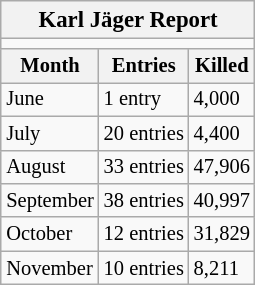<table class="wikitable" style="float:right; margin:0 0.5em 0.5em 1em; font-size:95%;">
<tr>
<th colspan=3>Karl Jäger Report</th>
</tr>
<tr>
<td colspan=3></td>
</tr>
<tr style="font-size:90%;">
<th>Month</th>
<th>Entries</th>
<th>Killed</th>
</tr>
<tr style="font-size:90%;">
<td>June</td>
<td>1 entry</td>
<td>4,000</td>
</tr>
<tr style="font-size:90%;">
<td>July</td>
<td>20 entries</td>
<td>4,400</td>
</tr>
<tr style="font-size:90%;">
<td>August</td>
<td>33 entries</td>
<td>47,906</td>
</tr>
<tr style="font-size:90%;">
<td>September</td>
<td>38 entries</td>
<td>40,997</td>
</tr>
<tr style="font-size:90%;">
<td>October</td>
<td>12 entries</td>
<td>31,829</td>
</tr>
<tr style="font-size:90%;">
<td>November</td>
<td>10 entries</td>
<td>8,211</td>
</tr>
</table>
